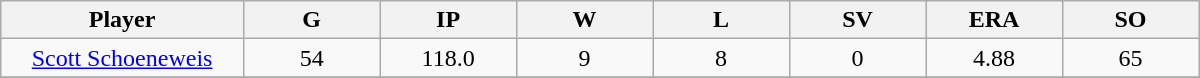<table class="wikitable sortable">
<tr>
<th width="16%" bgcolor="#ddddff">Player</th>
<th width="9%" bgcolor="#ddddff">G</th>
<th width="9%" bgcolor="#ddddff">IP</th>
<th width="9%" bgcolor="#ddddff">W</th>
<th width="9%" bgcolor="#ddddff">L</th>
<th width="9%" bgcolor="#ddddff">SV</th>
<th width="9%" bgcolor="#ddddff">ERA</th>
<th width="9%" bgcolor="#ddddff">SO</th>
</tr>
<tr align="center">
<td><a href='#'>Scott Schoeneweis</a></td>
<td>54</td>
<td>118.0</td>
<td>9</td>
<td>8</td>
<td>0</td>
<td>4.88</td>
<td>65</td>
</tr>
<tr align="center">
</tr>
</table>
